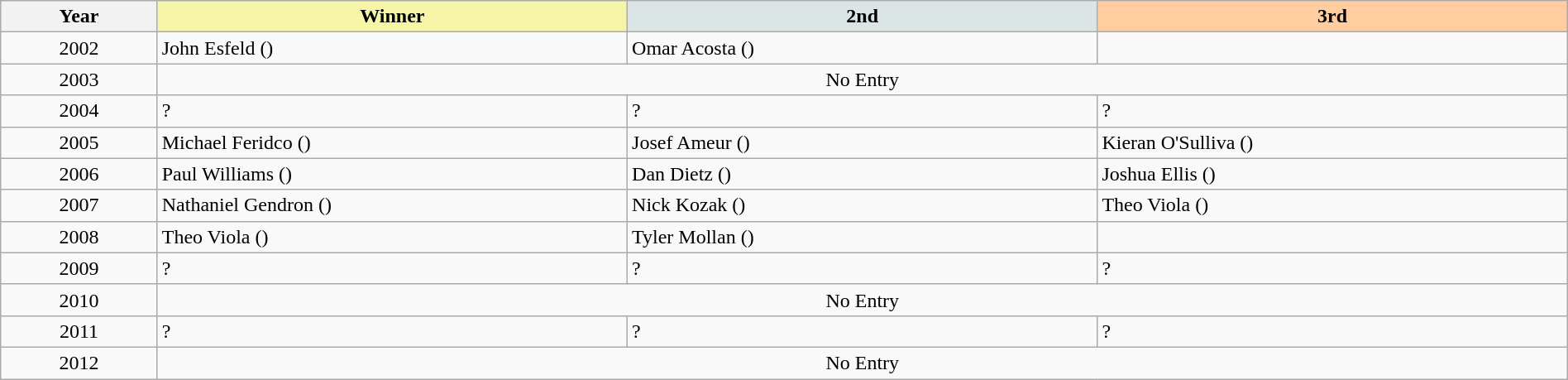<table class="wikitable" width=100%>
<tr>
<th width=10%>Year</th>
<th style="background-color: #F7F6A8;" width=30%>Winner</th>
<th style="background-color: #DCE5E5;" width=30%>2nd</th>
<th style="background-color: #FFCDA0;" width=30%>3rd</th>
</tr>
<tr>
<td align=center>2002 </td>
<td>John 	Esfeld ()</td>
<td>Omar 	Acosta ()</td>
<td></td>
</tr>
<tr>
<td align=center>2003 </td>
<td align=center colspan="3">No Entry</td>
</tr>
<tr>
<td align=center>2004 </td>
<td>?</td>
<td>?</td>
<td>?</td>
</tr>
<tr>
<td align=center>2005 </td>
<td>Michael Feridco ()</td>
<td>Josef Ameur ()</td>
<td>Kieran O'Sulliva ()</td>
</tr>
<tr>
<td align=center>2006 </td>
<td>Paul Williams ()</td>
<td>Dan Dietz ()</td>
<td>Joshua Ellis ()</td>
</tr>
<tr>
<td align=center>2007 </td>
<td>Nathaniel Gendron ()</td>
<td>Nick Kozak ()</td>
<td>Theo Viola ()</td>
</tr>
<tr>
<td align=center>2008 </td>
<td>Theo Viola ()</td>
<td>Tyler Mollan ()</td>
<td></td>
</tr>
<tr>
<td align=center>2009</td>
<td>?</td>
<td>?</td>
<td>?</td>
</tr>
<tr>
<td align=center>2010 </td>
<td align=center colspan="3">No Entry</td>
</tr>
<tr>
<td align=center>2011</td>
<td>?</td>
<td>?</td>
<td>?</td>
</tr>
<tr>
<td align=center>2012 </td>
<td align=center colspan="3">No Entry</td>
</tr>
</table>
